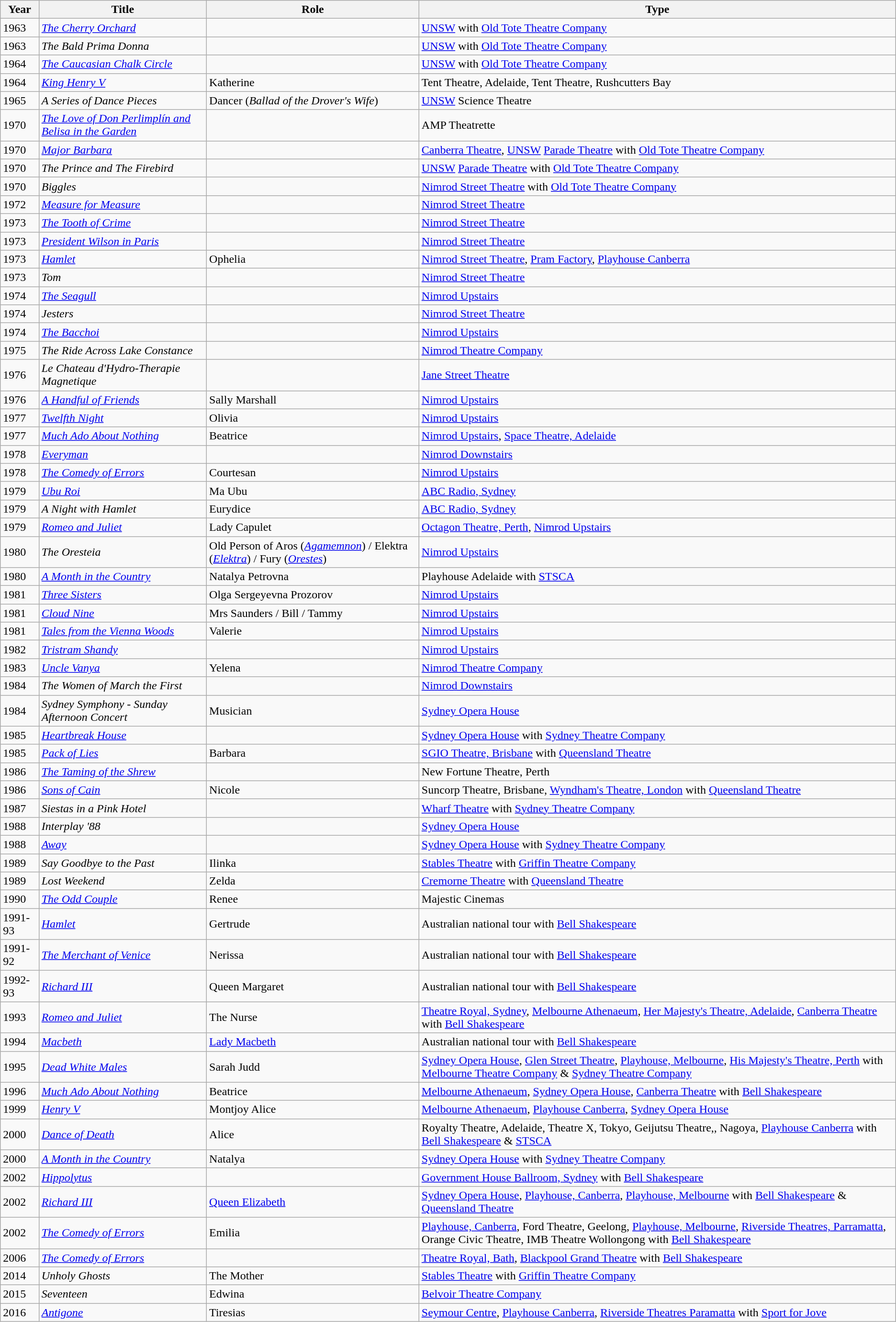<table class="wikitable">
<tr>
<th>Year</th>
<th>Title</th>
<th>Role</th>
<th>Type</th>
</tr>
<tr>
<td>1963</td>
<td><em><a href='#'>The Cherry Orchard</a></em></td>
<td></td>
<td><a href='#'>UNSW</a> with <a href='#'>Old Tote Theatre Company</a></td>
</tr>
<tr>
<td>1963</td>
<td><em>The Bald Prima Donna</em></td>
<td></td>
<td><a href='#'>UNSW</a> with <a href='#'>Old Tote Theatre Company</a></td>
</tr>
<tr>
<td>1964</td>
<td><em><a href='#'>The Caucasian Chalk Circle</a></em></td>
<td></td>
<td><a href='#'>UNSW</a> with <a href='#'>Old Tote Theatre Company</a></td>
</tr>
<tr>
<td>1964</td>
<td><em><a href='#'>King Henry V</a></em></td>
<td>Katherine</td>
<td>Tent Theatre, Adelaide, Tent Theatre, Rushcutters Bay</td>
</tr>
<tr>
<td>1965</td>
<td><em>A Series of Dance Pieces</em></td>
<td>Dancer (<em>Ballad of the Drover's Wife</em>)</td>
<td><a href='#'>UNSW</a> Science Theatre</td>
</tr>
<tr>
<td>1970</td>
<td><em><a href='#'>The Love of Don Perlimplín and Belisa in the Garden</a></em></td>
<td></td>
<td>AMP Theatrette</td>
</tr>
<tr>
<td>1970</td>
<td><em><a href='#'>Major Barbara</a></em></td>
<td></td>
<td><a href='#'>Canberra Theatre</a>, <a href='#'>UNSW</a> <a href='#'>Parade Theatre</a> with <a href='#'>Old Tote Theatre Company</a></td>
</tr>
<tr>
<td>1970</td>
<td><em>The Prince and The Firebird</em></td>
<td></td>
<td><a href='#'>UNSW</a> <a href='#'>Parade Theatre</a> with <a href='#'>Old Tote Theatre Company</a></td>
</tr>
<tr>
<td>1970</td>
<td><em>Biggles</em></td>
<td></td>
<td><a href='#'>Nimrod Street Theatre</a> with <a href='#'>Old Tote Theatre Company</a></td>
</tr>
<tr>
<td>1972</td>
<td><em><a href='#'>Measure for Measure</a></em></td>
<td></td>
<td><a href='#'>Nimrod Street Theatre</a></td>
</tr>
<tr>
<td>1973</td>
<td><em><a href='#'>The Tooth of Crime</a></em></td>
<td></td>
<td><a href='#'>Nimrod Street Theatre</a></td>
</tr>
<tr>
<td>1973</td>
<td><em><a href='#'>President Wilson in Paris</a></em></td>
<td></td>
<td><a href='#'>Nimrod Street Theatre</a></td>
</tr>
<tr>
<td>1973</td>
<td><em><a href='#'>Hamlet</a></em></td>
<td>Ophelia</td>
<td><a href='#'>Nimrod Street Theatre</a>, <a href='#'>Pram Factory</a>, <a href='#'>Playhouse Canberra</a></td>
</tr>
<tr>
<td>1973</td>
<td><em>Tom</em></td>
<td></td>
<td><a href='#'>Nimrod Street Theatre</a></td>
</tr>
<tr>
<td>1974</td>
<td><em><a href='#'>The Seagull</a></em></td>
<td></td>
<td><a href='#'>Nimrod Upstairs</a></td>
</tr>
<tr>
<td>1974</td>
<td><em>Jesters</em></td>
<td></td>
<td><a href='#'>Nimrod Street Theatre</a></td>
</tr>
<tr>
<td>1974</td>
<td><em><a href='#'>The Bacchoi</a></em></td>
<td></td>
<td><a href='#'>Nimrod Upstairs</a></td>
</tr>
<tr>
<td>1975</td>
<td><em>The Ride Across Lake Constance</em></td>
<td></td>
<td><a href='#'>Nimrod Theatre Company</a></td>
</tr>
<tr>
<td>1976</td>
<td><em>Le Chateau d'Hydro-Therapie Magnetique</em></td>
<td></td>
<td><a href='#'>Jane Street Theatre</a></td>
</tr>
<tr>
<td>1976</td>
<td><em><a href='#'>A Handful of Friends</a></em></td>
<td>Sally Marshall</td>
<td><a href='#'>Nimrod Upstairs</a></td>
</tr>
<tr>
<td>1977</td>
<td><em><a href='#'>Twelfth Night</a></em></td>
<td>Olivia</td>
<td><a href='#'>Nimrod Upstairs</a></td>
</tr>
<tr>
<td>1977</td>
<td><em><a href='#'>Much Ado About Nothing</a></em></td>
<td>Beatrice</td>
<td><a href='#'>Nimrod Upstairs</a>, <a href='#'>Space Theatre, Adelaide</a></td>
</tr>
<tr>
<td>1978</td>
<td><em><a href='#'>Everyman</a></em></td>
<td></td>
<td><a href='#'>Nimrod Downstairs</a></td>
</tr>
<tr>
<td>1978</td>
<td><em><a href='#'>The Comedy of Errors</a></em></td>
<td>Courtesan</td>
<td><a href='#'>Nimrod Upstairs</a></td>
</tr>
<tr>
<td>1979</td>
<td><em><a href='#'>Ubu Roi</a></em></td>
<td>Ma Ubu</td>
<td><a href='#'>ABC Radio, Sydney</a></td>
</tr>
<tr>
<td>1979</td>
<td><em>A Night with Hamlet</em></td>
<td>Eurydice</td>
<td><a href='#'>ABC Radio, Sydney</a></td>
</tr>
<tr>
<td>1979</td>
<td><em><a href='#'>Romeo and Juliet</a></em></td>
<td>Lady Capulet</td>
<td><a href='#'>Octagon Theatre, Perth</a>, <a href='#'>Nimrod Upstairs</a></td>
</tr>
<tr>
<td>1980</td>
<td><em>The Oresteia</em></td>
<td>Old Person of Aros (<em><a href='#'>Agamemnon</a></em>) / Elektra (<em><a href='#'>Elektra</a></em>) / Fury (<em><a href='#'>Orestes</a></em>)</td>
<td><a href='#'>Nimrod Upstairs</a></td>
</tr>
<tr>
<td>1980</td>
<td><em><a href='#'>A Month in the Country</a></em></td>
<td>Natalya Petrovna</td>
<td>Playhouse Adelaide with <a href='#'>STSCA</a></td>
</tr>
<tr>
<td>1981</td>
<td><em><a href='#'>Three Sisters</a></em></td>
<td>Olga Sergeyevna Prozorov</td>
<td><a href='#'>Nimrod Upstairs</a></td>
</tr>
<tr>
<td>1981</td>
<td><em><a href='#'>Cloud Nine</a></em></td>
<td>Mrs Saunders / Bill / Tammy</td>
<td><a href='#'>Nimrod Upstairs</a></td>
</tr>
<tr>
<td>1981</td>
<td><em><a href='#'>Tales from the Vienna Woods</a></em></td>
<td>Valerie</td>
<td><a href='#'>Nimrod Upstairs</a></td>
</tr>
<tr>
<td>1982</td>
<td><em><a href='#'>Tristram Shandy</a></em></td>
<td></td>
<td><a href='#'>Nimrod Upstairs</a></td>
</tr>
<tr>
<td>1983</td>
<td><em><a href='#'>Uncle Vanya</a></em></td>
<td>Yelena</td>
<td><a href='#'>Nimrod Theatre Company</a></td>
</tr>
<tr>
<td>1984</td>
<td><em>The Women of March the First</em></td>
<td></td>
<td><a href='#'>Nimrod Downstairs</a></td>
</tr>
<tr>
<td>1984</td>
<td><em>Sydney Symphony - Sunday Afternoon Concert</em></td>
<td>Musician</td>
<td><a href='#'>Sydney Opera House</a></td>
</tr>
<tr>
<td>1985</td>
<td><em><a href='#'>Heartbreak House</a></em></td>
<td></td>
<td><a href='#'>Sydney Opera House</a> with <a href='#'>Sydney Theatre Company</a></td>
</tr>
<tr>
<td>1985</td>
<td><em><a href='#'>Pack of Lies</a></em></td>
<td>Barbara</td>
<td><a href='#'>SGIO Theatre, Brisbane</a> with  <a href='#'>Queensland Theatre</a></td>
</tr>
<tr>
<td>1986</td>
<td><em><a href='#'>The Taming of the Shrew</a></em></td>
<td></td>
<td>New Fortune Theatre, Perth</td>
</tr>
<tr>
<td>1986</td>
<td><em><a href='#'>Sons of Cain</a></em></td>
<td>Nicole</td>
<td>Suncorp Theatre, Brisbane, <a href='#'>Wyndham's Theatre, London</a> with  <a href='#'>Queensland Theatre</a></td>
</tr>
<tr>
<td>1987</td>
<td><em>Siestas in a Pink Hotel</em></td>
<td></td>
<td><a href='#'>Wharf Theatre</a> with <a href='#'>Sydney Theatre Company</a></td>
</tr>
<tr>
<td>1988</td>
<td><em>Interplay '88</em></td>
<td></td>
<td><a href='#'>Sydney Opera House</a></td>
</tr>
<tr>
<td>1988</td>
<td><em><a href='#'>Away</a></em></td>
<td></td>
<td><a href='#'>Sydney Opera House</a> with <a href='#'>Sydney Theatre Company</a></td>
</tr>
<tr>
<td>1989</td>
<td><em>Say Goodbye to the Past</em></td>
<td>Ilinka</td>
<td><a href='#'>Stables Theatre</a> with <a href='#'>Griffin Theatre Company</a></td>
</tr>
<tr>
<td>1989</td>
<td><em>Lost Weekend</em></td>
<td>Zelda</td>
<td><a href='#'>Cremorne Theatre</a> with  <a href='#'>Queensland Theatre</a></td>
</tr>
<tr>
<td>1990</td>
<td><em><a href='#'>The Odd Couple</a></em></td>
<td>Renee</td>
<td>Majestic Cinemas</td>
</tr>
<tr>
<td>1991-93</td>
<td><em><a href='#'>Hamlet</a></em></td>
<td>Gertrude</td>
<td>Australian national tour with <a href='#'>Bell Shakespeare</a></td>
</tr>
<tr>
<td>1991-92</td>
<td><em><a href='#'>The Merchant of Venice</a></em></td>
<td>Nerissa</td>
<td>Australian national tour with <a href='#'>Bell Shakespeare</a></td>
</tr>
<tr>
<td>1992-93</td>
<td><em><a href='#'>Richard III</a></em></td>
<td>Queen Margaret</td>
<td>Australian national tour with <a href='#'>Bell Shakespeare</a></td>
</tr>
<tr>
<td>1993</td>
<td><em><a href='#'>Romeo and Juliet</a></em></td>
<td>The Nurse</td>
<td><a href='#'>Theatre Royal, Sydney</a>, <a href='#'>Melbourne Athenaeum</a>, <a href='#'>Her Majesty's Theatre, Adelaide</a>, <a href='#'>Canberra Theatre</a> with <a href='#'>Bell Shakespeare</a></td>
</tr>
<tr>
<td>1994</td>
<td><em><a href='#'>Macbeth</a></em></td>
<td><a href='#'>Lady Macbeth</a></td>
<td>Australian national tour with <a href='#'>Bell Shakespeare</a></td>
</tr>
<tr>
<td>1995</td>
<td><em><a href='#'>Dead White Males</a></em></td>
<td>Sarah Judd</td>
<td><a href='#'>Sydney Opera House</a>, <a href='#'>Glen Street Theatre</a>, <a href='#'>Playhouse, Melbourne</a>, <a href='#'>His Majesty's Theatre, Perth</a> with <a href='#'>Melbourne Theatre Company</a> & <a href='#'>Sydney Theatre Company</a></td>
</tr>
<tr>
<td>1996</td>
<td><em><a href='#'>Much Ado About Nothing</a></em></td>
<td>Beatrice</td>
<td><a href='#'>Melbourne Athenaeum</a>, <a href='#'>Sydney Opera House</a>, <a href='#'>Canberra Theatre</a> with <a href='#'>Bell Shakespeare</a></td>
</tr>
<tr>
<td>1999</td>
<td><em><a href='#'>Henry V</a></em></td>
<td>Montjoy Alice</td>
<td><a href='#'>Melbourne Athenaeum</a>, <a href='#'>Playhouse Canberra</a>, <a href='#'>Sydney Opera House</a></td>
</tr>
<tr>
<td>2000</td>
<td><em><a href='#'>Dance of Death</a></em></td>
<td>Alice</td>
<td>Royalty Theatre, Adelaide, Theatre X, Tokyo, Geijutsu Theatre,, Nagoya, <a href='#'>Playhouse Canberra</a> with <a href='#'>Bell Shakespeare</a> & <a href='#'>STSCA</a></td>
</tr>
<tr>
<td>2000</td>
<td><em><a href='#'>A Month in the Country</a></em></td>
<td>Natalya</td>
<td><a href='#'>Sydney Opera House</a> with <a href='#'>Sydney Theatre Company</a></td>
</tr>
<tr>
<td>2002</td>
<td><em><a href='#'>Hippolytus</a></em></td>
<td></td>
<td><a href='#'>Government House Ballroom, Sydney</a> with <a href='#'>Bell Shakespeare</a></td>
</tr>
<tr>
<td>2002</td>
<td><em><a href='#'>Richard III</a></em></td>
<td><a href='#'>Queen Elizabeth</a></td>
<td><a href='#'>Sydney Opera House</a>, <a href='#'>Playhouse, Canberra</a>, <a href='#'>Playhouse, Melbourne</a> with <a href='#'>Bell Shakespeare</a> & <a href='#'>Queensland Theatre</a></td>
</tr>
<tr>
<td>2002</td>
<td><em><a href='#'>The Comedy of Errors</a></em></td>
<td>Emilia</td>
<td><a href='#'>Playhouse, Canberra</a>, Ford Theatre, Geelong, <a href='#'>Playhouse, Melbourne</a>, <a href='#'>Riverside Theatres, Parramatta</a>, Orange Civic Theatre, IMB Theatre Wollongong with <a href='#'>Bell Shakespeare</a></td>
</tr>
<tr>
<td>2006</td>
<td><em><a href='#'>The Comedy of Errors</a></em></td>
<td></td>
<td><a href='#'>Theatre Royal, Bath</a>, <a href='#'>Blackpool Grand Theatre</a> with <a href='#'>Bell Shakespeare</a></td>
</tr>
<tr>
<td>2014</td>
<td><em>Unholy Ghosts</em></td>
<td>The Mother</td>
<td><a href='#'>Stables Theatre</a> with <a href='#'>Griffin Theatre Company</a></td>
</tr>
<tr>
<td>2015</td>
<td><em>Seventeen</em></td>
<td>Edwina</td>
<td><a href='#'>Belvoir Theatre Company</a></td>
</tr>
<tr>
<td>2016</td>
<td><em><a href='#'>Antigone</a></em></td>
<td>Tiresias</td>
<td><a href='#'>Seymour Centre</a>, <a href='#'>Playhouse Canberra</a>, <a href='#'>Riverside Theatres Paramatta</a> with <a href='#'>Sport for Jove</a></td>
</tr>
</table>
